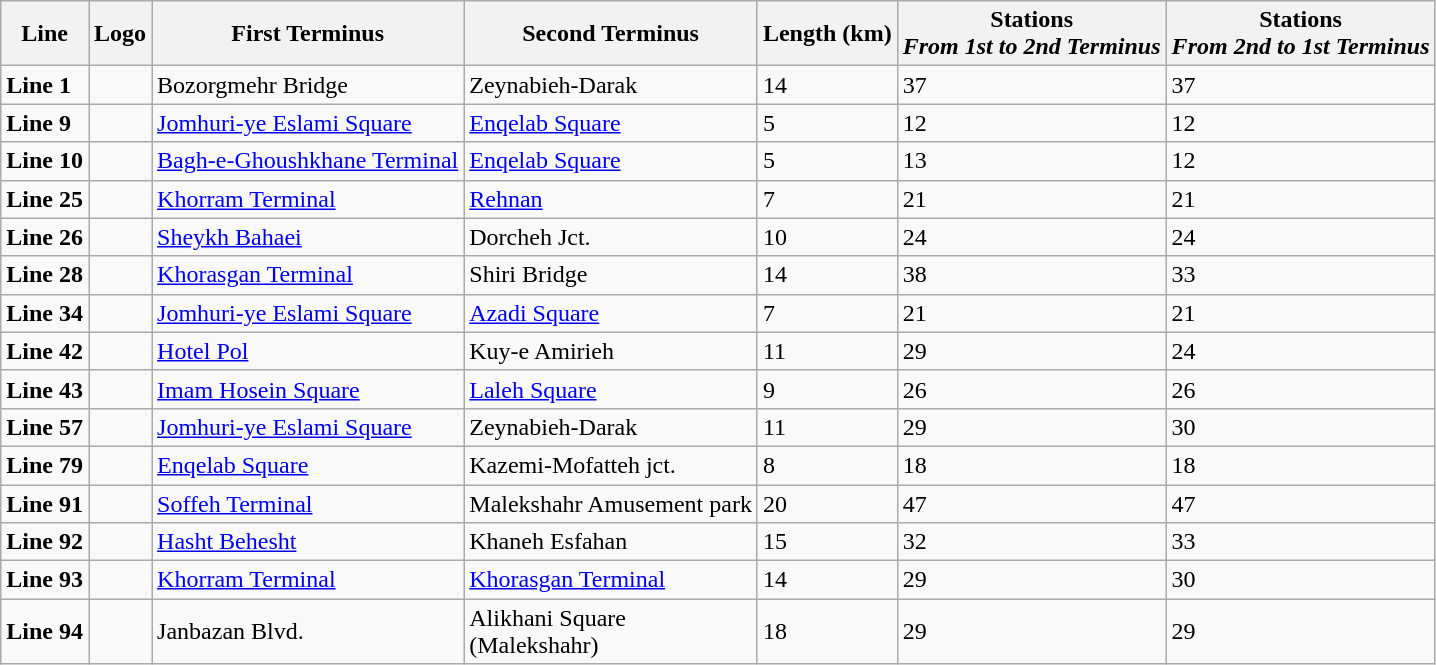<table class="wikitable sortable">
<tr>
<th>Line</th>
<th>Logo</th>
<th>First Terminus</th>
<th>Second Terminus</th>
<th>Length (km)</th>
<th>Stations<br><em>From 1st to 2nd Terminus</em></th>
<th>Stations<br><em>From 2nd to 1st Terminus</em></th>
</tr>
<tr>
<td><strong>Line 1</strong></td>
<td></td>
<td>Bozorgmehr Bridge</td>
<td>Zeynabieh-Darak</td>
<td>14</td>
<td>37</td>
<td>37</td>
</tr>
<tr>
<td><strong>Line 9</strong></td>
<td></td>
<td><a href='#'>Jomhuri-ye Eslami Square</a></td>
<td><a href='#'>Enqelab Square</a></td>
<td>5</td>
<td>12</td>
<td>12</td>
</tr>
<tr>
<td><strong>Line 10</strong></td>
<td></td>
<td><a href='#'>Bagh-e-Ghoushkhane Terminal</a></td>
<td><a href='#'>Enqelab Square</a></td>
<td>5</td>
<td>13</td>
<td>12</td>
</tr>
<tr>
<td><strong>Line 25</strong></td>
<td></td>
<td><a href='#'>Khorram Terminal</a></td>
<td><a href='#'>Rehnan</a></td>
<td>7</td>
<td>21</td>
<td>21</td>
</tr>
<tr>
<td><strong>Line 26</strong></td>
<td></td>
<td><a href='#'>Sheykh Bahaei</a></td>
<td>Dorcheh Jct.</td>
<td>10</td>
<td>24</td>
<td>24</td>
</tr>
<tr>
<td><strong>Line 28</strong></td>
<td></td>
<td><a href='#'>Khorasgan Terminal</a></td>
<td>Shiri Bridge</td>
<td>14</td>
<td>38</td>
<td>33</td>
</tr>
<tr>
<td><strong>Line 34</strong></td>
<td></td>
<td><a href='#'>Jomhuri-ye Eslami Square</a></td>
<td><a href='#'>Azadi Square</a></td>
<td>7</td>
<td>21</td>
<td>21</td>
</tr>
<tr>
<td><strong>Line 42</strong></td>
<td></td>
<td><a href='#'>Hotel Pol</a></td>
<td>Kuy-e Amirieh</td>
<td>11</td>
<td>29</td>
<td>24</td>
</tr>
<tr>
<td><strong>Line 43</strong></td>
<td></td>
<td><a href='#'>Imam Hosein Square</a></td>
<td><a href='#'>Laleh Square</a></td>
<td>9</td>
<td>26</td>
<td>26</td>
</tr>
<tr>
<td><strong>Line 57</strong></td>
<td></td>
<td><a href='#'>Jomhuri-ye Eslami Square</a></td>
<td>Zeynabieh-Darak</td>
<td>11</td>
<td>29</td>
<td>30</td>
</tr>
<tr>
<td><strong>Line 79</strong></td>
<td></td>
<td><a href='#'>Enqelab Square</a></td>
<td>Kazemi-Mofatteh jct.</td>
<td>8</td>
<td>18</td>
<td>18</td>
</tr>
<tr>
<td><strong>Line 91</strong></td>
<td></td>
<td><a href='#'>Soffeh Terminal</a></td>
<td>Malekshahr Amusement park</td>
<td>20</td>
<td>47</td>
<td>47</td>
</tr>
<tr>
<td><strong>Line 92</strong></td>
<td></td>
<td><a href='#'>Hasht Behesht</a></td>
<td>Khaneh Esfahan</td>
<td>15</td>
<td>32</td>
<td>33</td>
</tr>
<tr>
<td><strong>Line 93</strong></td>
<td></td>
<td><a href='#'>Khorram Terminal</a></td>
<td><a href='#'>Khorasgan Terminal</a></td>
<td>14</td>
<td>29</td>
<td>30</td>
</tr>
<tr>
<td><strong>Line 94</strong></td>
<td></td>
<td>Janbazan Blvd.</td>
<td>Alikhani Square<br>(Malekshahr)</td>
<td>18</td>
<td>29</td>
<td>29</td>
</tr>
</table>
